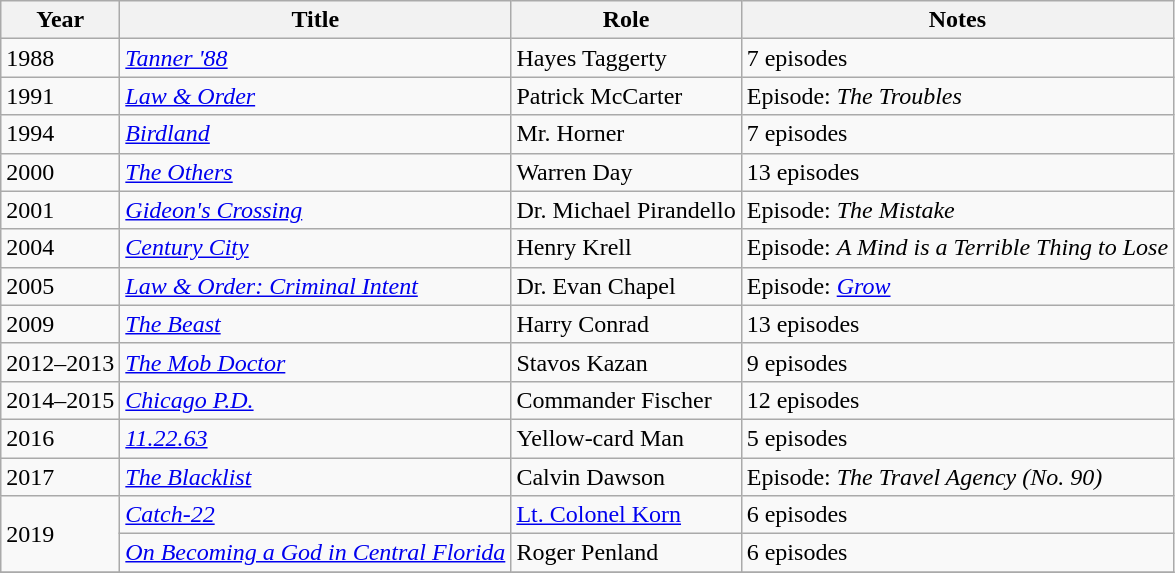<table class = "wikitable sortable">
<tr>
<th>Year</th>
<th>Title</th>
<th>Role</th>
<th class = "unsortable">Notes</th>
</tr>
<tr>
<td>1988</td>
<td><em><a href='#'>Tanner '88</a></em></td>
<td>Hayes Taggerty</td>
<td>7 episodes</td>
</tr>
<tr>
<td>1991</td>
<td><em><a href='#'>Law & Order</a></em></td>
<td>Patrick McCarter</td>
<td>Episode: <em>The Troubles</em></td>
</tr>
<tr>
<td>1994</td>
<td><em><a href='#'>Birdland</a></em></td>
<td>Mr. Horner</td>
<td>7 episodes</td>
</tr>
<tr>
<td>2000</td>
<td><em><a href='#'>The Others</a></em></td>
<td>Warren Day</td>
<td>13 episodes</td>
</tr>
<tr>
<td>2001</td>
<td><em><a href='#'>Gideon's Crossing</a></em></td>
<td>Dr. Michael Pirandello</td>
<td>Episode: <em>The Mistake</em></td>
</tr>
<tr>
<td>2004</td>
<td><em><a href='#'>Century City</a></em></td>
<td>Henry Krell</td>
<td>Episode: <em>A Mind is a Terrible Thing to Lose</em></td>
</tr>
<tr>
<td>2005</td>
<td><em><a href='#'>Law & Order: Criminal Intent</a></em></td>
<td>Dr. Evan Chapel</td>
<td>Episode: <em><a href='#'>Grow</a></em></td>
</tr>
<tr>
<td>2009</td>
<td><em><a href='#'>The Beast</a></em></td>
<td>Harry Conrad</td>
<td>13 episodes</td>
</tr>
<tr>
<td>2012–2013</td>
<td><em><a href='#'>The Mob Doctor</a></em></td>
<td>Stavos Kazan</td>
<td>9 episodes</td>
</tr>
<tr>
<td>2014–2015</td>
<td><em><a href='#'>Chicago P.D.</a></em></td>
<td>Commander Fischer</td>
<td>12 episodes</td>
</tr>
<tr>
<td>2016</td>
<td><em><a href='#'>11.22.63</a></em></td>
<td>Yellow-card Man</td>
<td>5 episodes</td>
</tr>
<tr>
<td>2017</td>
<td><em><a href='#'>The Blacklist</a></em></td>
<td>Calvin Dawson</td>
<td>Episode: <em>The Travel Agency (No. 90)</em></td>
</tr>
<tr>
<td rowspan=2>2019</td>
<td><em><a href='#'>Catch-22</a></em></td>
<td><a href='#'>Lt. Colonel Korn</a></td>
<td>6 episodes</td>
</tr>
<tr>
<td><em><a href='#'>On Becoming a God in Central Florida</a></em></td>
<td>Roger Penland</td>
<td>6 episodes</td>
</tr>
<tr>
</tr>
</table>
